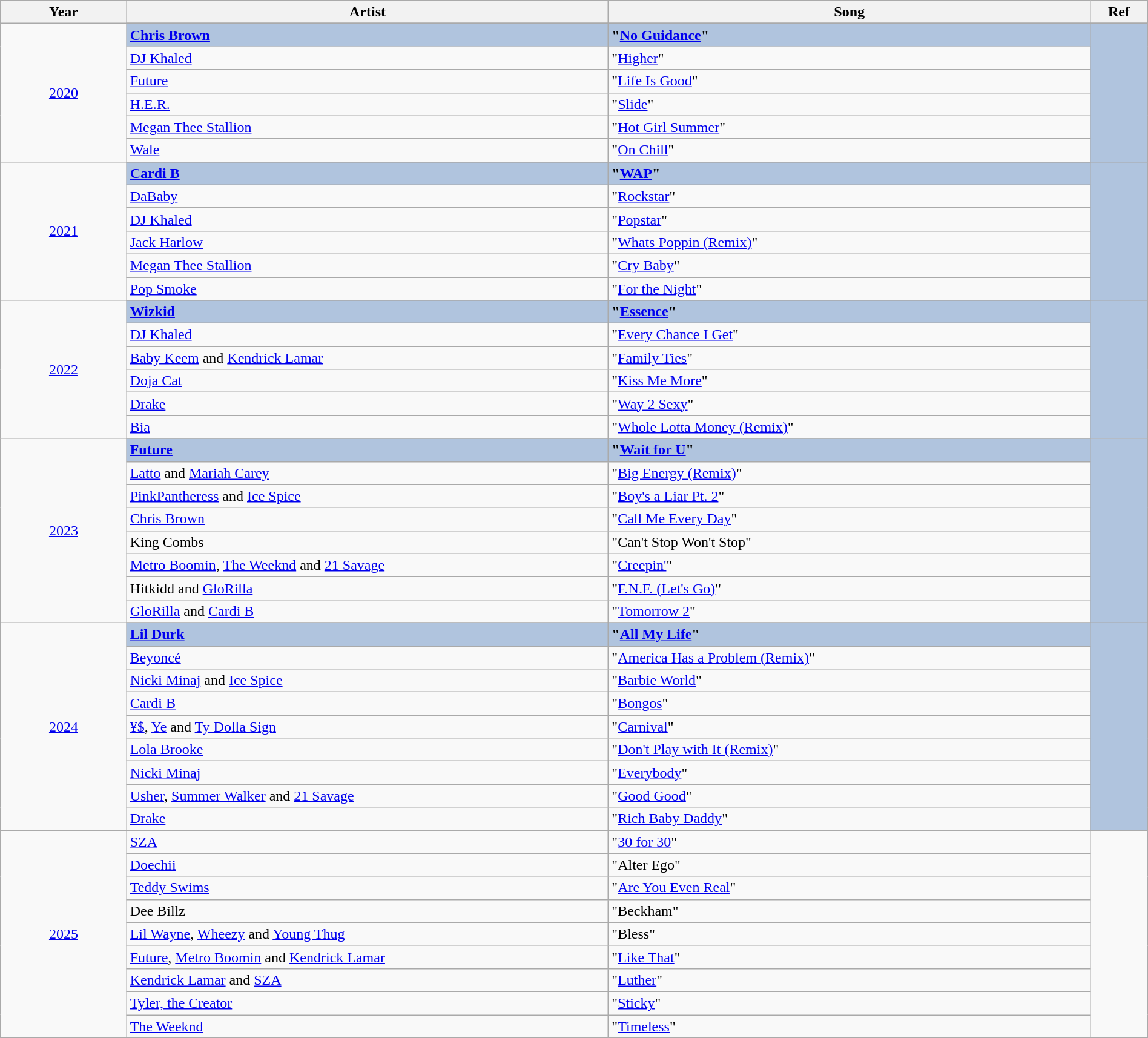<table class="wikitable" style="width:100%;">
<tr style="background:#bebebe;">
<th style="width:11%;">Year</th>
<th style="width:42%;">Artist</th>
<th style="width:42%;">Song</th>
<th style="width:5%;">Ref</th>
</tr>
<tr>
<td rowspan="7" align="center"><a href='#'>2020</a></td>
</tr>
<tr style="background:#B0C4DE">
<td><strong><a href='#'>Chris Brown</a> </strong></td>
<td><strong>"<a href='#'>No Guidance</a>"</strong></td>
<td rowspan="7" align="center"></td>
</tr>
<tr>
<td><a href='#'>DJ Khaled</a> </td>
<td>"<a href='#'>Higher</a>"</td>
</tr>
<tr>
<td><a href='#'>Future</a> </td>
<td>"<a href='#'>Life Is Good</a>"</td>
</tr>
<tr>
<td><a href='#'>H.E.R.</a> </td>
<td>"<a href='#'>Slide</a>"</td>
</tr>
<tr>
<td><a href='#'>Megan Thee Stallion</a> </td>
<td>"<a href='#'>Hot Girl Summer</a>"</td>
</tr>
<tr>
<td><a href='#'>Wale</a> </td>
<td>"<a href='#'>On Chill</a>"</td>
</tr>
<tr>
<td rowspan="7" align="center"><a href='#'>2021</a></td>
</tr>
<tr style="background:#B0C4DE">
<td><strong><a href='#'>Cardi B</a> </strong></td>
<td><strong>"<a href='#'>WAP</a>"</strong></td>
<td rowspan="7" align="center"></td>
</tr>
<tr>
<td><a href='#'>DaBaby</a> </td>
<td>"<a href='#'>Rockstar</a>"</td>
</tr>
<tr>
<td><a href='#'>DJ Khaled</a> </td>
<td>"<a href='#'>Popstar</a>"</td>
</tr>
<tr>
<td><a href='#'>Jack Harlow</a> </td>
<td>"<a href='#'>Whats Poppin (Remix)</a>"</td>
</tr>
<tr>
<td><a href='#'>Megan Thee Stallion</a> </td>
<td>"<a href='#'>Cry Baby</a>"</td>
</tr>
<tr>
<td><a href='#'>Pop Smoke</a> </td>
<td>"<a href='#'>For the Night</a>"</td>
</tr>
<tr>
<td rowspan="7" align="center"><a href='#'>2022</a></td>
</tr>
<tr style="background:#B0C4DE">
<td><strong><a href='#'>Wizkid</a> </strong></td>
<td><strong>"<a href='#'>Essence</a>"</strong></td>
<td rowspan="7" align="center"></td>
</tr>
<tr>
<td><a href='#'>DJ Khaled</a> </td>
<td>"<a href='#'>Every Chance I Get</a>"</td>
</tr>
<tr>
<td><a href='#'>Baby Keem</a> and <a href='#'>Kendrick Lamar</a></td>
<td>"<a href='#'>Family Ties</a>"</td>
</tr>
<tr>
<td><a href='#'>Doja Cat</a> </td>
<td>"<a href='#'>Kiss Me More</a>"</td>
</tr>
<tr>
<td><a href='#'>Drake</a> </td>
<td>"<a href='#'>Way 2 Sexy</a>"</td>
</tr>
<tr>
<td><a href='#'>Bia</a> </td>
<td>"<a href='#'>Whole Lotta Money (Remix)</a>"</td>
</tr>
<tr>
<td rowspan="9" align="center"><a href='#'>2023</a></td>
</tr>
<tr style="background:#B0C4DE">
<td><strong><a href='#'>Future</a> </strong></td>
<td><strong>"<a href='#'>Wait for U</a>"</strong></td>
<td rowspan="9" align="center"></td>
</tr>
<tr>
<td><a href='#'>Latto</a> and <a href='#'>Mariah Carey</a> </td>
<td>"<a href='#'>Big Energy (Remix)</a>"</td>
</tr>
<tr>
<td><a href='#'>PinkPantheress</a> and <a href='#'>Ice Spice</a></td>
<td>"<a href='#'>Boy's a Liar Pt. 2</a>"</td>
</tr>
<tr>
<td><a href='#'>Chris Brown</a> </td>
<td>"<a href='#'>Call Me Every Day</a>"</td>
</tr>
<tr>
<td>King Combs </td>
<td>"Can't Stop Won't Stop"</td>
</tr>
<tr>
<td><a href='#'>Metro Boomin</a>, <a href='#'>The Weeknd</a> and <a href='#'>21 Savage</a></td>
<td>"<a href='#'>Creepin'</a>"</td>
</tr>
<tr>
<td>Hitkidd and <a href='#'>GloRilla</a></td>
<td>"<a href='#'>F.N.F. (Let's Go)</a>"</td>
</tr>
<tr>
<td><a href='#'>GloRilla</a> and <a href='#'>Cardi B</a></td>
<td>"<a href='#'>Tomorrow 2</a>"</td>
</tr>
<tr>
<td rowspan="10" align="center"><a href='#'>2024</a></td>
</tr>
<tr style="background:#B0C4DE">
<td><strong><a href='#'>Lil Durk</a> </strong></td>
<td><strong>"<a href='#'>All My Life</a>"</strong></td>
<td rowspan="10" align="center"></td>
</tr>
<tr>
<td><a href='#'>Beyoncé</a> </td>
<td>"<a href='#'>America Has a Problem (Remix)</a>"</td>
</tr>
<tr>
<td><a href='#'>Nicki Minaj</a> and <a href='#'>Ice Spice</a> </td>
<td>"<a href='#'>Barbie World</a>"</td>
</tr>
<tr>
<td><a href='#'>Cardi B</a> </td>
<td>"<a href='#'>Bongos</a>"</td>
</tr>
<tr>
<td><a href='#'>¥$</a>, <a href='#'>Ye</a> and <a href='#'>Ty Dolla Sign</a> </td>
<td>"<a href='#'>Carnival</a>"</td>
</tr>
<tr>
<td><a href='#'>Lola Brooke</a> </td>
<td>"<a href='#'>Don't Play with It (Remix)</a>"</td>
</tr>
<tr>
<td><a href='#'>Nicki Minaj</a> </td>
<td>"<a href='#'>Everybody</a>"</td>
</tr>
<tr>
<td><a href='#'>Usher</a>, <a href='#'>Summer Walker</a> and <a href='#'>21 Savage</a></td>
<td>"<a href='#'>Good Good</a>"</td>
</tr>
<tr>
<td><a href='#'>Drake</a> </td>
<td>"<a href='#'>Rich Baby Daddy</a>"</td>
</tr>
<tr>
<td rowspan="10" align="center"><a href='#'>2025</a></td>
</tr>
<tr>
<td><a href='#'>SZA</a> </td>
<td>"<a href='#'>30 for 30</a>"</td>
<td rowspan="10" align="center"></td>
</tr>
<tr>
<td><a href='#'>Doechii</a> </td>
<td>"Alter Ego"</td>
</tr>
<tr>
<td><a href='#'>Teddy Swims</a> </td>
<td>"<a href='#'>Are You Even Real</a>"</td>
</tr>
<tr>
<td>Dee Billz </td>
<td>"Beckham"</td>
</tr>
<tr>
<td><a href='#'>Lil Wayne</a>, <a href='#'>Wheezy</a> and <a href='#'>Young Thug</a></td>
<td>"Bless"</td>
</tr>
<tr>
<td><a href='#'>Future</a>, <a href='#'>Metro Boomin</a> and <a href='#'>Kendrick Lamar</a></td>
<td>"<a href='#'>Like That</a>"</td>
</tr>
<tr>
<td><a href='#'>Kendrick Lamar</a> and <a href='#'>SZA</a></td>
<td>"<a href='#'>Luther</a>"</td>
</tr>
<tr>
<td><a href='#'>Tyler, the Creator</a> </td>
<td>"<a href='#'>Sticky</a>"</td>
</tr>
<tr>
<td><a href='#'>The Weeknd</a> </td>
<td>"<a href='#'>Timeless</a>"</td>
</tr>
</table>
